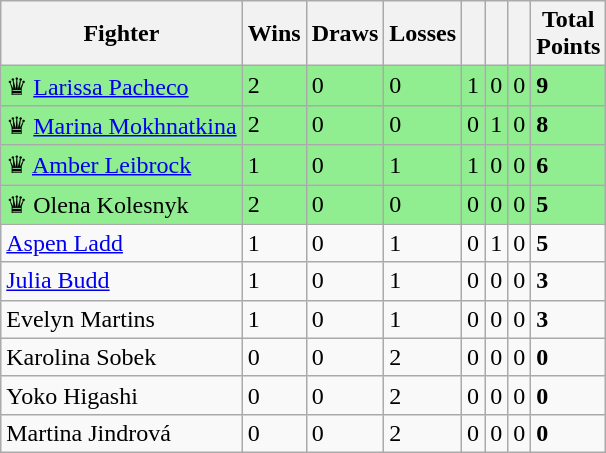<table class="wikitable sortable">
<tr>
<th>Fighter</th>
<th>Wins</th>
<th>Draws</th>
<th>Losses</th>
<th></th>
<th></th>
<th></th>
<th>Total<br> Points</th>
</tr>
<tr style="background:#90EE90;">
<td>♛  <a href='#'>Larissa Pacheco</a></td>
<td>2</td>
<td>0</td>
<td>0</td>
<td>1</td>
<td>0</td>
<td>0</td>
<td><strong>9</strong></td>
</tr>
<tr style="background:#90EE90;">
<td>♛  <a href='#'>Marina Mokhnatkina</a></td>
<td>2</td>
<td>0</td>
<td>0</td>
<td>0</td>
<td>1</td>
<td>0</td>
<td><strong>8</strong></td>
</tr>
<tr style="background:#90EE90;">
<td>♛  <a href='#'>Amber Leibrock</a></td>
<td>1</td>
<td>0</td>
<td>1</td>
<td>1</td>
<td>0</td>
<td>0</td>
<td><strong>6</strong></td>
</tr>
<tr style="background:#90EE90;">
<td>♛  Olena Kolesnyk</td>
<td>2</td>
<td>0</td>
<td>0</td>
<td>0</td>
<td>0</td>
<td>0</td>
<td><strong>5</strong></td>
</tr>
<tr>
<td> <a href='#'>Aspen Ladd</a></td>
<td>1</td>
<td>0</td>
<td>1</td>
<td>0</td>
<td>1</td>
<td>0</td>
<td><strong>5</strong></td>
</tr>
<tr>
<td> <a href='#'>Julia Budd</a></td>
<td>1</td>
<td>0</td>
<td>1</td>
<td>0</td>
<td>0</td>
<td>0</td>
<td><strong>3</strong></td>
</tr>
<tr>
<td> Evelyn Martins</td>
<td>1</td>
<td>0</td>
<td>1</td>
<td>0</td>
<td>0</td>
<td>0</td>
<td><strong>3</strong></td>
</tr>
<tr>
<td> Karolina Sobek</td>
<td>0</td>
<td>0</td>
<td>2</td>
<td>0</td>
<td>0</td>
<td>0</td>
<td><strong>0</strong></td>
</tr>
<tr>
<td> Yoko Higashi</td>
<td>0</td>
<td>0</td>
<td>2</td>
<td>0</td>
<td>0</td>
<td>0</td>
<td><strong>0</strong></td>
</tr>
<tr>
<td> Martina Jindrová</td>
<td>0</td>
<td>0</td>
<td>2</td>
<td>0</td>
<td>0</td>
<td>0</td>
<td><strong>0</strong></td>
</tr>
</table>
